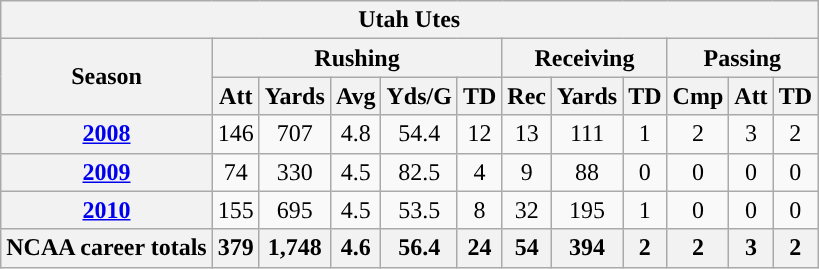<table class="wikitable sortable" style="text-align:center;">
<tr>
<th colspan="15">Utah Utes</th>
</tr>
<tr>
<th rowspan=2>Season</th>
<th colspan=5>Rushing</th>
<th colspan=3>Receiving</th>
<th colspan=3>Passing</th>
</tr>
<tr>
<th>Att</th>
<th>Yards</th>
<th>Avg</th>
<th>Yds/G</th>
<th>TD</th>
<th>Rec</th>
<th>Yards</th>
<th>TD</th>
<th>Cmp</th>
<th>Att</th>
<th>TD</th>
</tr>
<tr>
<th><a href='#'>2008</a></th>
<td>146</td>
<td>707</td>
<td>4.8</td>
<td>54.4</td>
<td>12</td>
<td>13</td>
<td>111</td>
<td>1</td>
<td>2</td>
<td>3</td>
<td>2</td>
</tr>
<tr>
<th><a href='#'>2009</a></th>
<td>74</td>
<td>330</td>
<td>4.5</td>
<td>82.5</td>
<td>4</td>
<td>9</td>
<td>88</td>
<td>0</td>
<td>0</td>
<td>0</td>
<td>0</td>
</tr>
<tr>
<th><a href='#'>2010</a></th>
<td>155</td>
<td>695</td>
<td>4.5</td>
<td>53.5</td>
<td>8</td>
<td>32</td>
<td>195</td>
<td>1</td>
<td>0</td>
<td>0</td>
<td>0</td>
</tr>
<tr class="sortbottom">
<th>NCAA career totals</th>
<th>379</th>
<th>1,748</th>
<th>4.6</th>
<th>56.4</th>
<th>24</th>
<th>54</th>
<th>394</th>
<th>2</th>
<th>2</th>
<th>3</th>
<th>2</th>
</tr>
</table>
